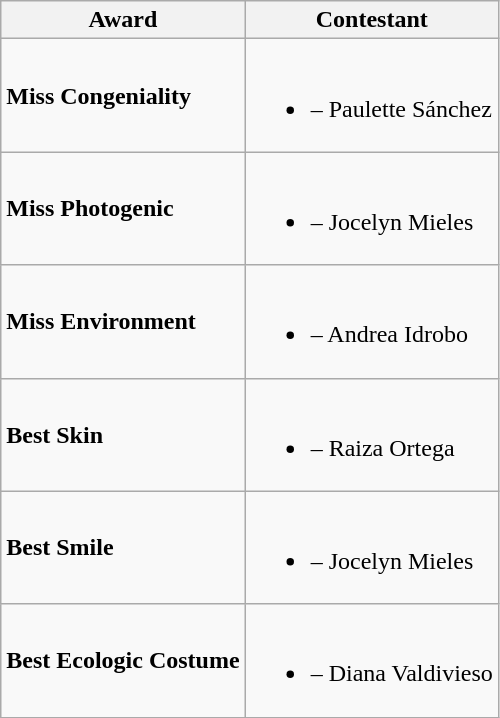<table class="wikitable">
<tr>
<th>Award</th>
<th>Contestant</th>
</tr>
<tr>
<td><strong>Miss Congeniality</strong></td>
<td><br><ul><li> – Paulette Sánchez</li></ul></td>
</tr>
<tr>
<td><strong>Miss Photogenic</strong></td>
<td><br><ul><li> – Jocelyn Mieles</li></ul></td>
</tr>
<tr>
<td><strong>Miss Environment</strong></td>
<td><br><ul><li> – Andrea Idrobo</li></ul></td>
</tr>
<tr>
<td><strong>Best Skin</strong></td>
<td><br><ul><li> – Raiza Ortega</li></ul></td>
</tr>
<tr>
<td><strong>Best Smile</strong></td>
<td><br><ul><li> – Jocelyn Mieles</li></ul></td>
</tr>
<tr>
<td><strong>Best Ecologic Costume</strong></td>
<td><br><ul><li> – Diana Valdivieso</li></ul></td>
</tr>
</table>
